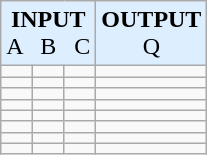<table class="wikitable">
<tr bgcolor="#ddeeff" align="center">
<td colspan=3><strong>INPUT</strong><br>A   B   C</td>
<td><strong>OUTPUT</strong><br> Q</td>
</tr>
<tr>
<td></td>
<td></td>
<td></td>
<td></td>
</tr>
<tr>
<td></td>
<td></td>
<td></td>
<td></td>
</tr>
<tr>
<td></td>
<td></td>
<td></td>
<td></td>
</tr>
<tr>
<td></td>
<td></td>
<td></td>
<td></td>
</tr>
<tr>
<td></td>
<td></td>
<td></td>
<td></td>
</tr>
<tr>
<td></td>
<td></td>
<td></td>
<td></td>
</tr>
<tr>
<td></td>
<td></td>
<td></td>
<td></td>
</tr>
<tr>
<td></td>
<td></td>
<td></td>
<td></td>
</tr>
</table>
